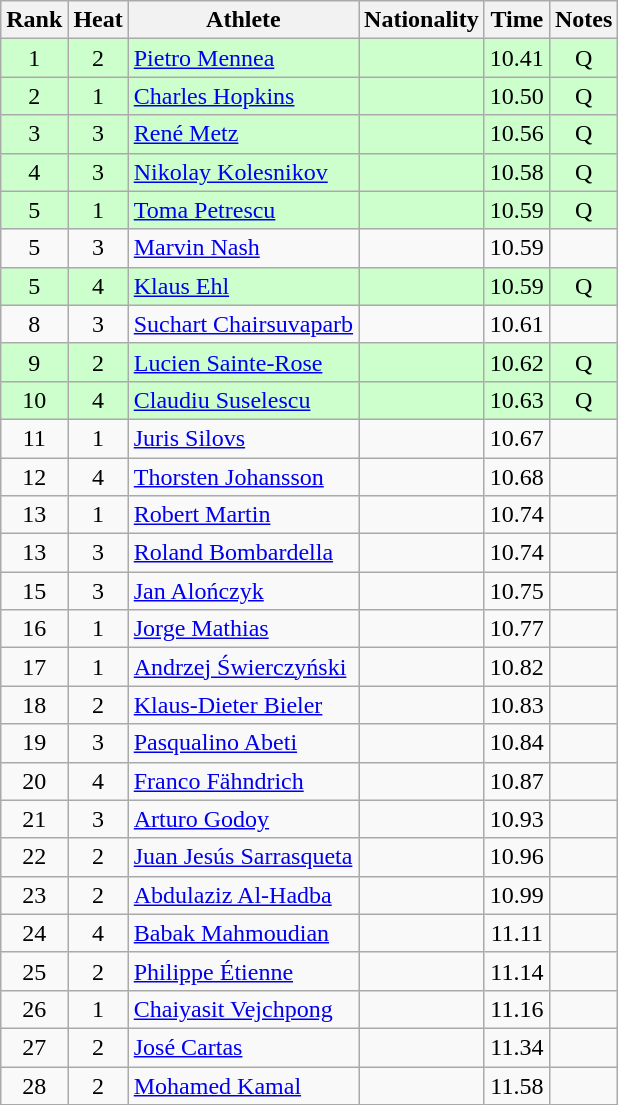<table class="wikitable sortable" style="text-align:center">
<tr>
<th>Rank</th>
<th>Heat</th>
<th>Athlete</th>
<th>Nationality</th>
<th>Time</th>
<th>Notes</th>
</tr>
<tr bgcolor=ccffcc>
<td>1</td>
<td>2</td>
<td align=left><a href='#'>Pietro Mennea</a></td>
<td align=left></td>
<td>10.41</td>
<td>Q</td>
</tr>
<tr bgcolor=ccffcc>
<td>2</td>
<td>1</td>
<td align=left><a href='#'>Charles Hopkins</a></td>
<td align=left></td>
<td>10.50</td>
<td>Q</td>
</tr>
<tr bgcolor=ccffcc>
<td>3</td>
<td>3</td>
<td align=left><a href='#'>René Metz</a></td>
<td align=left></td>
<td>10.56</td>
<td>Q</td>
</tr>
<tr bgcolor=ccffcc>
<td>4</td>
<td>3</td>
<td align=left><a href='#'>Nikolay Kolesnikov</a></td>
<td align=left></td>
<td>10.58</td>
<td>Q</td>
</tr>
<tr bgcolor=ccffcc>
<td>5</td>
<td>1</td>
<td align=left><a href='#'>Toma Petrescu</a></td>
<td align=left></td>
<td>10.59</td>
<td>Q</td>
</tr>
<tr>
<td>5</td>
<td>3</td>
<td align=left><a href='#'>Marvin Nash</a></td>
<td align=left></td>
<td>10.59</td>
<td></td>
</tr>
<tr bgcolor=ccffcc>
<td>5</td>
<td>4</td>
<td align=left><a href='#'>Klaus Ehl</a></td>
<td align=left></td>
<td>10.59</td>
<td>Q</td>
</tr>
<tr>
<td>8</td>
<td>3</td>
<td align=left><a href='#'>Suchart Chairsuvaparb</a></td>
<td align=left></td>
<td>10.61</td>
<td></td>
</tr>
<tr bgcolor=ccffcc>
<td>9</td>
<td>2</td>
<td align=left><a href='#'>Lucien Sainte-Rose</a></td>
<td align=left></td>
<td>10.62</td>
<td>Q</td>
</tr>
<tr bgcolor=ccffcc>
<td>10</td>
<td>4</td>
<td align=left><a href='#'>Claudiu Suselescu</a></td>
<td align=left></td>
<td>10.63</td>
<td>Q</td>
</tr>
<tr>
<td>11</td>
<td>1</td>
<td align=left><a href='#'>Juris Silovs</a></td>
<td align=left></td>
<td>10.67</td>
<td></td>
</tr>
<tr>
<td>12</td>
<td>4</td>
<td align=left><a href='#'>Thorsten Johansson</a></td>
<td align=left></td>
<td>10.68</td>
<td></td>
</tr>
<tr>
<td>13</td>
<td>1</td>
<td align=left><a href='#'>Robert Martin</a></td>
<td align=left></td>
<td>10.74</td>
<td></td>
</tr>
<tr>
<td>13</td>
<td>3</td>
<td align=left><a href='#'>Roland Bombardella</a></td>
<td align=left></td>
<td>10.74</td>
<td></td>
</tr>
<tr>
<td>15</td>
<td>3</td>
<td align=left><a href='#'>Jan Alończyk</a></td>
<td align=left></td>
<td>10.75</td>
<td></td>
</tr>
<tr>
<td>16</td>
<td>1</td>
<td align=left><a href='#'>Jorge Mathias</a></td>
<td align=left></td>
<td>10.77</td>
<td></td>
</tr>
<tr>
<td>17</td>
<td>1</td>
<td align=left><a href='#'>Andrzej Świerczyński</a></td>
<td align=left></td>
<td>10.82</td>
<td></td>
</tr>
<tr>
<td>18</td>
<td>2</td>
<td align=left><a href='#'>Klaus-Dieter Bieler</a></td>
<td align=left></td>
<td>10.83</td>
<td></td>
</tr>
<tr>
<td>19</td>
<td>3</td>
<td align=left><a href='#'>Pasqualino Abeti</a></td>
<td align=left></td>
<td>10.84</td>
<td></td>
</tr>
<tr>
<td>20</td>
<td>4</td>
<td align=left><a href='#'>Franco Fähndrich</a></td>
<td align=left></td>
<td>10.87</td>
<td></td>
</tr>
<tr>
<td>21</td>
<td>3</td>
<td align=left><a href='#'>Arturo Godoy</a></td>
<td align=left></td>
<td>10.93</td>
<td></td>
</tr>
<tr>
<td>22</td>
<td>2</td>
<td align=left><a href='#'>Juan Jesús Sarrasqueta</a></td>
<td align=left></td>
<td>10.96</td>
<td></td>
</tr>
<tr>
<td>23</td>
<td>2</td>
<td align=left><a href='#'>Abdulaziz Al-Hadba</a></td>
<td align=left></td>
<td>10.99</td>
<td></td>
</tr>
<tr>
<td>24</td>
<td>4</td>
<td align=left><a href='#'>Babak Mahmoudian</a></td>
<td align=left></td>
<td>11.11</td>
<td></td>
</tr>
<tr>
<td>25</td>
<td>2</td>
<td align=left><a href='#'>Philippe Étienne</a></td>
<td align=left></td>
<td>11.14</td>
<td></td>
</tr>
<tr>
<td>26</td>
<td>1</td>
<td align=left><a href='#'>Chaiyasit Vejchpong</a></td>
<td align=left></td>
<td>11.16</td>
<td></td>
</tr>
<tr>
<td>27</td>
<td>2</td>
<td align=left><a href='#'>José Cartas</a></td>
<td align=left></td>
<td>11.34</td>
<td></td>
</tr>
<tr>
<td>28</td>
<td>2</td>
<td align=left><a href='#'>Mohamed Kamal</a></td>
<td align=left></td>
<td>11.58</td>
<td></td>
</tr>
</table>
